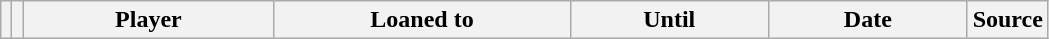<table class="wikitable plainrowheaders sortable">
<tr>
<th></th>
<th></th>
<th scope=col; style="width: 160px;">Player</th>
<th scope=col; style="width: 190px;">Loaned to</th>
<th scope=col; style="width: 125px;">Until</th>
<th scope=col; style="width: 125px;">Date</th>
<th scope=col>Source</th>
</tr>
</table>
